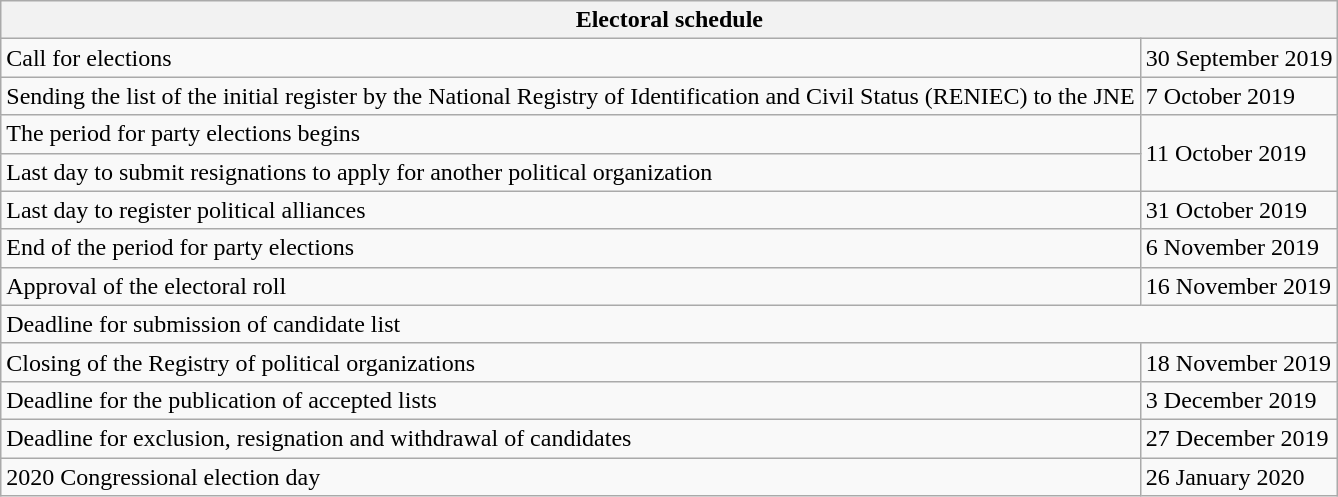<table class="wikitable">
<tr>
<th colspan="2">Electoral schedule</th>
</tr>
<tr>
<td>Call for elections</td>
<td>30 September 2019</td>
</tr>
<tr>
<td>Sending the list of the initial register by the National Registry of Identification and Civil Status (RENIEC) to the JNE</td>
<td>7 October 2019</td>
</tr>
<tr>
<td>The period for party elections begins</td>
<td rowspan="2">11 October 2019</td>
</tr>
<tr>
<td>Last day to submit resignations to apply for another political organization</td>
</tr>
<tr>
<td>Last day to register political alliances</td>
<td>31 October 2019</td>
</tr>
<tr>
<td>End of the period for party elections</td>
<td>6 November 2019</td>
</tr>
<tr>
<td>Approval of the electoral roll</td>
<td>16 November 2019</td>
</tr>
<tr>
<td colspan="2">Deadline for submission of candidate list</td>
</tr>
<tr>
<td>Closing of the Registry of political organizations</td>
<td>18 November 2019</td>
</tr>
<tr>
<td>Deadline for the publication of accepted lists</td>
<td>3 December 2019</td>
</tr>
<tr>
<td>Deadline for exclusion, resignation and withdrawal of candidates</td>
<td>27 December 2019</td>
</tr>
<tr>
<td>2020 Congressional election day</td>
<td>26 January 2020</td>
</tr>
</table>
